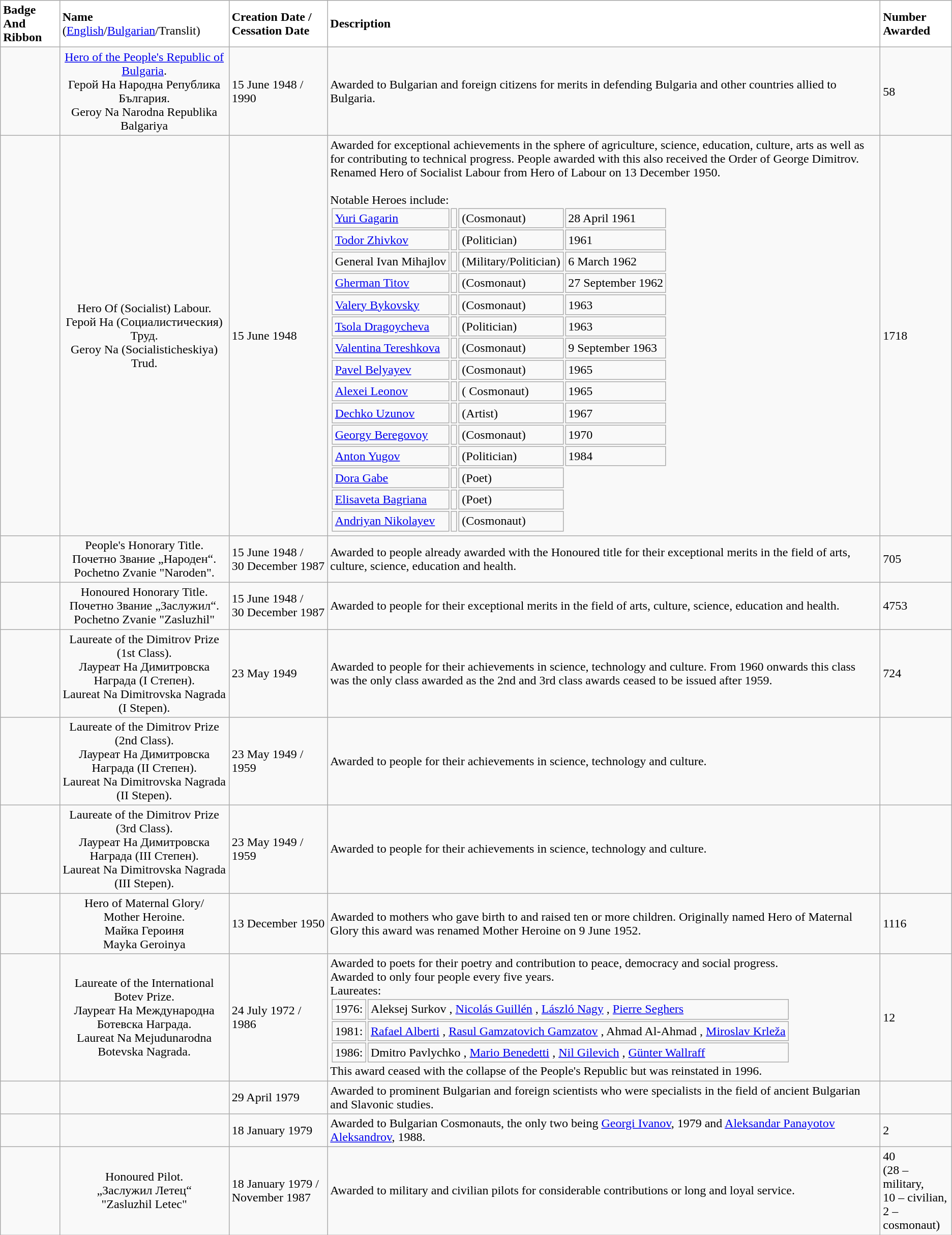<table class="wikitable">
<tr bgcolor="#FFFFFF">
<td><strong>Badge And Ribbon</strong></td>
<td><strong>Name</strong> (<a href='#'>English</a>/<a href='#'>Bulgarian</a>/Translit)</td>
<td><strong>Creation Date /<br>Cessation Date</strong></td>
<td><strong>Description</strong></td>
<td><strong>Number Awarded</strong></td>
</tr>
<tr>
<td></td>
<td style="text-align:center;"><a href='#'>Hero of the People's Republic of Bulgaria</a>.<br>Герой На Народна Република България.<br>Geroy Na Narodna Republika Balgariya</td>
<td>15 June 1948 /<br>1990</td>
<td>Awarded to Bulgarian and foreign citizens for merits in defending Bulgaria and other countries allied to Bulgaria.</td>
<td>58</td>
</tr>
<tr>
<td></td>
<td style="text-align:center;">Hero Of (Socialist) Labour.<br>Герой На (Социалистическия) Труд.<br>Geroy Na (Socialisticheskiya) Trud.</td>
<td>15 June 1948</td>
<td>Awarded for exceptional achievements in the sphere of agriculture, science, education, culture, arts as well as for contributing to technical progress. People awarded with this also received the Order of George Dimitrov. Renamed Hero of Socialist Labour from Hero of Labour on 13 December 1950.<br><br>Notable Heroes include:<table>
<tr>
<td><a href='#'>Yuri Gagarin</a></td>
<td></td>
<td>(Cosmonaut)</td>
<td>28 April 1961</td>
</tr>
<tr>
<td><a href='#'>Todor Zhivkov</a></td>
<td></td>
<td>(Politician)</td>
<td>1961</td>
</tr>
<tr>
<td>General Ivan Mihajlov</td>
<td></td>
<td>(Military/Politician)</td>
<td>6 March 1962</td>
</tr>
<tr>
<td><a href='#'>Gherman Titov</a></td>
<td></td>
<td>(Cosmonaut)</td>
<td>27 September 1962</td>
</tr>
<tr>
<td><a href='#'>Valery Bykovsky</a></td>
<td></td>
<td>(Cosmonaut)</td>
<td>1963</td>
</tr>
<tr>
<td><a href='#'>Tsola Dragoycheva</a></td>
<td></td>
<td>(Politician)</td>
<td>1963</td>
</tr>
<tr>
<td><a href='#'>Valentina Tereshkova</a></td>
<td></td>
<td>(Cosmonaut)</td>
<td>9 September 1963</td>
</tr>
<tr>
<td><a href='#'>Pavel Belyayev</a></td>
<td></td>
<td>(Cosmonaut)</td>
<td>1965</td>
</tr>
<tr>
<td><a href='#'>Alexei Leonov</a></td>
<td></td>
<td>( Cosmonaut)</td>
<td>1965</td>
</tr>
<tr>
<td><a href='#'>Dechko Uzunov</a></td>
<td></td>
<td>(Artist)</td>
<td>1967</td>
</tr>
<tr>
<td><a href='#'>Georgy Beregovoy</a></td>
<td></td>
<td>(Cosmonaut)</td>
<td>1970</td>
</tr>
<tr>
<td><a href='#'>Anton Yugov</a></td>
<td></td>
<td>(Politician)</td>
<td>1984</td>
</tr>
<tr>
<td><a href='#'>Dora Gabe</a></td>
<td></td>
<td>(Poet)</td>
</tr>
<tr>
<td><a href='#'>Elisaveta Bagriana</a></td>
<td></td>
<td>(Poet)</td>
</tr>
<tr>
<td><a href='#'>Andriyan Nikolayev</a></td>
<td></td>
<td>(Cosmonaut)</td>
</tr>
</table>
</td>
<td>1718</td>
</tr>
<tr>
<td></td>
<td style="text-align:center;">People's Honorary Title.<br>Почетно Звание „Народен“.<br>Pochetno Zvanie "Naroden".</td>
<td>15 June 1948 /<br>30 December 1987</td>
<td>Awarded to people already awarded with the Honoured title for their exceptional merits in the field of arts, culture, science, education and health.</td>
<td>705</td>
</tr>
<tr>
<td></td>
<td style="text-align:center;">Honoured Honorary Title.<br>Почетно Звание „Заслужил“.<br>Pochetno Zvanie "Zasluzhil"</td>
<td>15 June 1948 /<br>30 December 1987</td>
<td>Awarded to people for their exceptional merits in the field of arts, culture, science, education and health.</td>
<td>4753</td>
</tr>
<tr>
<td></td>
<td style="text-align:center;">Laureate of the Dimitrov Prize<br>(1st Class).<br>Лауреат На Димитровска Награда (I Степен).<br>Laureat Na Dimitrovska Nagrada (I Stepen).</td>
<td>23 May 1949</td>
<td>Awarded to people for their achievements in science, technology and culture. From 1960 onwards this class was the only class awarded as the 2nd and 3rd class awards ceased to be issued after 1959.</td>
<td>724</td>
</tr>
<tr>
<td></td>
<td style="text-align:center;">Laureate of the Dimitrov Prize<br>(2nd Class).<br>Лауреат На Димитровска Награда (II Степен).<br>Laureat Na Dimitrovska Nagrada (II Stepen).</td>
<td>23 May 1949 /<br>1959</td>
<td>Awarded to people for their achievements in science, technology and culture.</td>
<td></td>
</tr>
<tr>
<td></td>
<td style="text-align:center;">Laureate of the Dimitrov Prize<br>(3rd Class).<br>Лауреат На Димитровска Награда (III Степен).<br>Laureat Na Dimitrovska Nagrada (III Stepen).</td>
<td>23 May 1949 /<br>1959</td>
<td>Awarded to people for their achievements in science, technology and culture.</td>
<td></td>
</tr>
<tr>
<td></td>
<td style="text-align:center;">Hero of Maternal Glory/<br>Mother Heroine.<br>Майка Героиня<br>Mayka Geroinya</td>
<td>13 December 1950</td>
<td>Awarded to mothers who gave birth to and raised ten or more children. Originally named Hero of Maternal Glory this award was renamed Mother Heroine on 9 June 1952.</td>
<td>1116</td>
</tr>
<tr>
<td></td>
<td style="text-align:center;">Laureate of the International Botev Prize.<br>Лауреат На Международна Ботевска Награда.<br>Laureat Na Mejudunarodna Botevska Nagrada.</td>
<td>24 July 1972 /<br>1986</td>
<td>Awarded to poets for their poetry and contribution to peace, democracy and social progress.<br>Awarded to only four people every five years.<br>Laureates:<br><table>
<tr valign=top>
<td>1976:</td>
<td>Aleksej Surkov , <a href='#'>Nicolás Guillén</a> , <a href='#'>László Nagy</a> , <a href='#'>Pierre Seghers</a> </td>
</tr>
<tr valign=top>
<td>1981:</td>
<td><a href='#'>Rafael Alberti</a> , <a href='#'>Rasul Gamzatovich Gamzatov</a> , Ahmad Al-Ahmad , <a href='#'>Miroslav Krleža</a> </td>
</tr>
<tr valign=top>
<td>1986:</td>
<td>Dmitro Pavlychko , <a href='#'>Mario Benedetti</a> , <a href='#'>Nil Gilevich</a> , <a href='#'>Günter Wallraff</a> </td>
</tr>
</table>
This award ceased with the collapse of the People's Republic but was reinstated in 1996.</td>
<td>12</td>
</tr>
<tr>
<td></td>
<td></td>
<td>29 April 1979</td>
<td>Awarded to prominent Bulgarian and foreign scientists who were specialists in the field of ancient Bulgarian and Slavonic studies.</td>
<td></td>
</tr>
<tr>
<td></td>
<td></td>
<td>18 January 1979</td>
<td>Awarded to Bulgarian Cosmonauts, the only two being <a href='#'>Georgi Ivanov</a>, 1979 and <a href='#'>Aleksandar Panayotov Aleksandrov</a>, 1988.</td>
<td>2</td>
</tr>
<tr>
<td></td>
<td style="text-align:center;">Honoured Pilot.<br>„Заслужил Летец“<br>"Zasluzhil Letec"</td>
<td>18 January 1979 /<br>November 1987</td>
<td>Awarded to military and civilian pilots for considerable contributions or long and loyal service.</td>
<td>40<br>(28 – military,<br>10 – civilian,<br>2 – cosmonaut)</td>
</tr>
</table>
